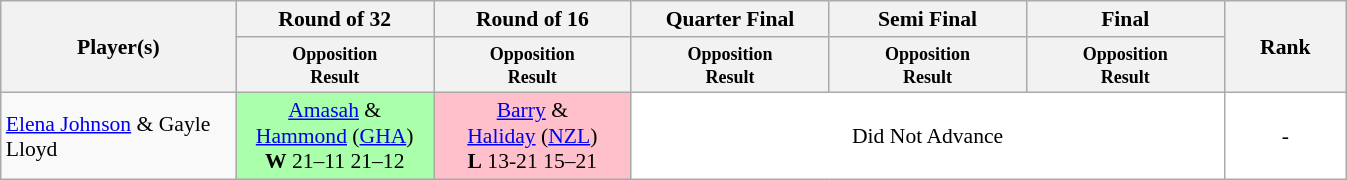<table class=wikitable style="font-size:90%">
<tr>
<th rowspan="2" style="width:150px;">Player(s)</th>
<th width=125>Round of 32</th>
<th width=125>Round of 16</th>
<th width=125>Quarter Final</th>
<th width=125>Semi Final</th>
<th width=125>Final</th>
<th rowspan="2" style="width:75px;">Rank</th>
</tr>
<tr>
<th style="line-height:1em"><small>Opposition<br>Result</small></th>
<th style="line-height:1em"><small>Opposition<br>Result</small></th>
<th style="line-height:1em"><small>Opposition<br>Result</small></th>
<th style="line-height:1em"><small>Opposition<br>Result</small></th>
<th style="line-height:1em"><small>Opposition<br>Result</small></th>
</tr>
<tr>
<td><a href='#'>Elena Johnson</a> & Gayle Lloyd</td>
<td style="text-align:center; background:#afa;"> <a href='#'>Amasah</a> &<br><a href='#'>Hammond</a> (<a href='#'>GHA</a>)<br><strong>W</strong> 21–11 21–12</td>
<td style="text-align:center; background:pink;"> <a href='#'>Barry</a> &<br><a href='#'>Haliday</a> (<a href='#'>NZL</a>)<br><strong>L</strong> 13-21 15–21</td>
<td colspan="3" style="text-align:center; background:white;">Did Not Advance</td>
<td style="text-align:center; background:white;">-</td>
</tr>
</table>
